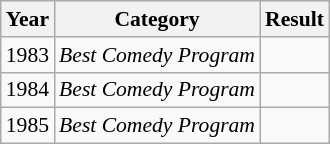<table class="wikitable" style="font-size: 90%;">
<tr>
<th>Year</th>
<th>Category</th>
<th>Result</th>
</tr>
<tr>
<td>1983</td>
<td><em>Best Comedy Program</em></td>
<td></td>
</tr>
<tr>
<td>1984</td>
<td><em>Best Comedy Program</em></td>
<td></td>
</tr>
<tr>
<td>1985</td>
<td><em>Best Comedy Program</em></td>
<td></td>
</tr>
</table>
